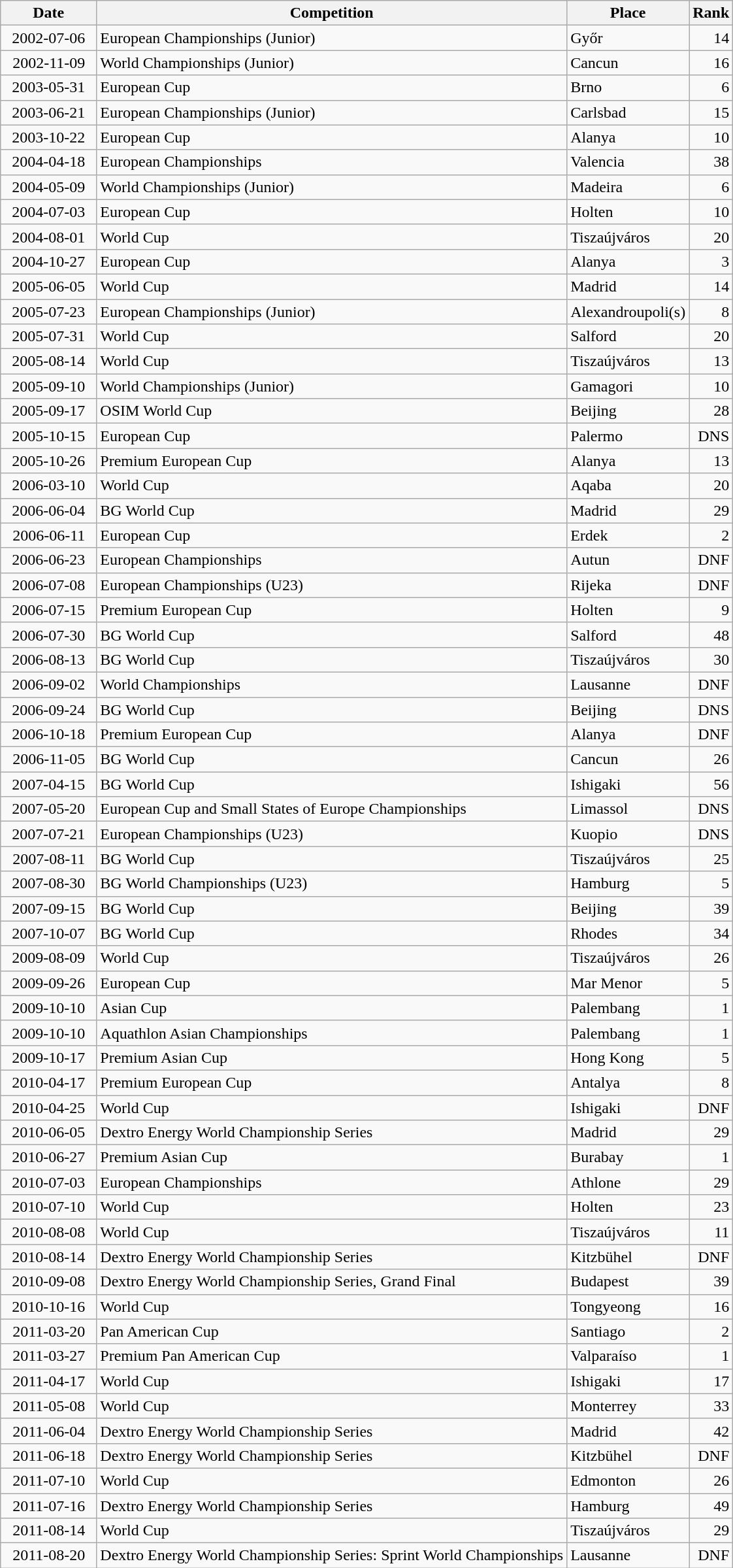<table class="wikitable sortable">
<tr>
<th>Date</th>
<th>Competition</th>
<th>Place</th>
<th>Rank</th>
</tr>
<tr>
<td style="text-align:right">  2002-07-06  </td>
<td>European Championships (Junior)</td>
<td>Győr</td>
<td style="text-align:right">14</td>
</tr>
<tr>
<td style="text-align:right">  2002-11-09  </td>
<td>World Championships (Junior)</td>
<td>Cancun</td>
<td style="text-align:right">16</td>
</tr>
<tr>
<td style="text-align:right">  2003-05-31  </td>
<td>European Cup</td>
<td>Brno</td>
<td style="text-align:right">6</td>
</tr>
<tr>
<td style="text-align:right">  2003-06-21  </td>
<td>European Championships (Junior)</td>
<td>Carlsbad</td>
<td style="text-align:right">15</td>
</tr>
<tr>
<td style="text-align:right">  2003-10-22  </td>
<td>European Cup</td>
<td>Alanya</td>
<td style="text-align:right">10</td>
</tr>
<tr>
<td style="text-align:right">  2004-04-18  </td>
<td>European Championships</td>
<td>Valencia</td>
<td style="text-align:right">38</td>
</tr>
<tr>
<td style="text-align:right">  2004-05-09  </td>
<td>World Championships (Junior)</td>
<td>Madeira</td>
<td style="text-align:right">6</td>
</tr>
<tr>
<td style="text-align:right">  2004-07-03  </td>
<td>European Cup</td>
<td>Holten</td>
<td style="text-align:right">10</td>
</tr>
<tr>
<td style="text-align:right">  2004-08-01  </td>
<td>World Cup</td>
<td>Tiszaújváros</td>
<td style="text-align:right">20</td>
</tr>
<tr>
<td style="text-align:right">  2004-10-27  </td>
<td>European Cup</td>
<td>Alanya</td>
<td style="text-align:right">3</td>
</tr>
<tr>
<td style="text-align:right">  2005-06-05  </td>
<td>World Cup</td>
<td>Madrid</td>
<td style="text-align:right">14</td>
</tr>
<tr>
<td style="text-align:right">  2005-07-23  </td>
<td>European Championships (Junior)</td>
<td>Alexandroupoli(s)</td>
<td style="text-align:right">8</td>
</tr>
<tr>
<td style="text-align:right">  2005-07-31  </td>
<td>World Cup</td>
<td>Salford</td>
<td style="text-align:right">20</td>
</tr>
<tr>
<td style="text-align:right">  2005-08-14  </td>
<td>World Cup</td>
<td>Tiszaújváros</td>
<td style="text-align:right">13</td>
</tr>
<tr>
<td style="text-align:right">  2005-09-10  </td>
<td>World Championships (Junior)</td>
<td>Gamagori</td>
<td style="text-align:right">10</td>
</tr>
<tr>
<td style="text-align:right">  2005-09-17  </td>
<td>OSIM World Cup</td>
<td>Beijing</td>
<td style="text-align:right">28</td>
</tr>
<tr>
<td style="text-align:right">  2005-10-15  </td>
<td>European Cup</td>
<td>Palermo</td>
<td style="text-align:right">DNS</td>
</tr>
<tr>
<td style="text-align:right">  2005-10-26  </td>
<td>Premium European Cup</td>
<td>Alanya</td>
<td style="text-align:right">13</td>
</tr>
<tr>
<td style="text-align:right">  2006-03-10  </td>
<td>World Cup</td>
<td>Aqaba</td>
<td style="text-align:right">20</td>
</tr>
<tr>
<td style="text-align:right">  2006-06-04  </td>
<td>BG World Cup</td>
<td>Madrid</td>
<td style="text-align:right">29</td>
</tr>
<tr>
<td style="text-align:right">  2006-06-11  </td>
<td>European Cup</td>
<td>Erdek</td>
<td style="text-align:right">2</td>
</tr>
<tr>
<td style="text-align:right">  2006-06-23  </td>
<td>European Championships</td>
<td>Autun</td>
<td style="text-align:right">DNF</td>
</tr>
<tr>
<td style="text-align:right">  2006-07-08  </td>
<td>European Championships (U23)</td>
<td>Rijeka</td>
<td style="text-align:right">DNF</td>
</tr>
<tr>
<td style="text-align:right">  2006-07-15  </td>
<td>Premium European Cup</td>
<td>Holten</td>
<td style="text-align:right">9</td>
</tr>
<tr>
<td style="text-align:right">  2006-07-30  </td>
<td>BG World Cup</td>
<td>Salford</td>
<td style="text-align:right">48</td>
</tr>
<tr>
<td style="text-align:right">  2006-08-13  </td>
<td>BG World Cup</td>
<td>Tiszaújváros</td>
<td style="text-align:right">30</td>
</tr>
<tr>
<td style="text-align:right">  2006-09-02  </td>
<td>World Championships</td>
<td>Lausanne</td>
<td style="text-align:right">DNF</td>
</tr>
<tr>
<td style="text-align:right">  2006-09-24  </td>
<td>BG World Cup</td>
<td>Beijing</td>
<td style="text-align:right">DNS</td>
</tr>
<tr>
<td style="text-align:right">  2006-10-18  </td>
<td>Premium European Cup</td>
<td>Alanya</td>
<td style="text-align:right">DNF</td>
</tr>
<tr>
<td style="text-align:right">  2006-11-05  </td>
<td>BG World Cup</td>
<td>Cancun</td>
<td style="text-align:right">26</td>
</tr>
<tr>
<td style="text-align:right">  2007-04-15  </td>
<td>BG World Cup</td>
<td>Ishigaki</td>
<td style="text-align:right">56</td>
</tr>
<tr>
<td style="text-align:right">  2007-05-20  </td>
<td>European Cup and Small States of Europe Championships</td>
<td>Limassol</td>
<td style="text-align:right">DNS</td>
</tr>
<tr>
<td style="text-align:right">  2007-07-21  </td>
<td>European Championships (U23)</td>
<td>Kuopio</td>
<td style="text-align:right">DNS</td>
</tr>
<tr>
<td style="text-align:right">  2007-08-11  </td>
<td>BG World Cup</td>
<td>Tiszaújváros</td>
<td style="text-align:right">25</td>
</tr>
<tr>
<td style="text-align:right">  2007-08-30  </td>
<td>BG World Championships (U23)</td>
<td>Hamburg</td>
<td style="text-align:right">5</td>
</tr>
<tr>
<td style="text-align:right">  2007-09-15  </td>
<td>BG World Cup</td>
<td>Beijing</td>
<td style="text-align:right">39</td>
</tr>
<tr>
<td style="text-align:right">  2007-10-07  </td>
<td>BG World Cup</td>
<td>Rhodes</td>
<td style="text-align:right">34</td>
</tr>
<tr>
<td style="text-align:right">  2009-08-09  </td>
<td>World Cup</td>
<td>Tiszaújváros</td>
<td style="text-align:right">26</td>
</tr>
<tr>
<td style="text-align:right">  2009-09-26  </td>
<td>European Cup</td>
<td>Mar Menor</td>
<td style="text-align:right">5</td>
</tr>
<tr>
<td style="text-align:right">  2009-10-10  </td>
<td>Asian Cup</td>
<td>Palembang</td>
<td style="text-align:right">1</td>
</tr>
<tr>
<td style="text-align:right">  2009-10-10  </td>
<td>Aquathlon Asian Championships</td>
<td>Palembang</td>
<td style="text-align:right">1</td>
</tr>
<tr>
<td style="text-align:right">  2009-10-17  </td>
<td>Premium Asian Cup</td>
<td>Hong Kong</td>
<td style="text-align:right">5</td>
</tr>
<tr>
<td style="text-align:right">  2010-04-17  </td>
<td>Premium European Cup</td>
<td>Antalya</td>
<td style="text-align:right">8</td>
</tr>
<tr>
<td style="text-align:right">  2010-04-25  </td>
<td>World Cup</td>
<td>Ishigaki</td>
<td style="text-align:right">DNF</td>
</tr>
<tr>
<td style="text-align:right">  2010-06-05  </td>
<td>Dextro Energy World Championship Series</td>
<td>Madrid</td>
<td style="text-align:right">29</td>
</tr>
<tr>
<td style="text-align:right">  2010-06-27  </td>
<td>Premium Asian Cup</td>
<td>Burabay</td>
<td style="text-align:right">1</td>
</tr>
<tr>
<td style="text-align:right">  2010-07-03  </td>
<td>European Championships</td>
<td>Athlone</td>
<td style="text-align:right">29</td>
</tr>
<tr>
<td style="text-align:right">  2010-07-10  </td>
<td>World Cup</td>
<td>Holten</td>
<td style="text-align:right">23</td>
</tr>
<tr>
<td style="text-align:right">  2010-08-08  </td>
<td>World Cup</td>
<td>Tiszaújváros</td>
<td style="text-align:right">11</td>
</tr>
<tr>
<td style="text-align:right">  2010-08-14  </td>
<td>Dextro Energy World Championship Series</td>
<td>Kitzbühel</td>
<td style="text-align:right">DNF</td>
</tr>
<tr>
<td style="text-align:right">  2010-09-08  </td>
<td>Dextro Energy World Championship Series, Grand Final</td>
<td>Budapest</td>
<td style="text-align:right">39</td>
</tr>
<tr>
<td style="text-align:right">  2010-10-16  </td>
<td>World Cup</td>
<td>Tongyeong</td>
<td style="text-align:right">16</td>
</tr>
<tr>
<td style="text-align:right">  2011-03-20  </td>
<td>Pan American Cup</td>
<td>Santiago</td>
<td style="text-align:right">2</td>
</tr>
<tr>
<td style="text-align:right">  2011-03-27  </td>
<td>Premium Pan American Cup</td>
<td>Valparaíso</td>
<td style="text-align:right">1</td>
</tr>
<tr>
<td style="text-align:right">  2011-04-17  </td>
<td>World Cup</td>
<td>Ishigaki</td>
<td style="text-align:right">17</td>
</tr>
<tr>
<td style="text-align:right">  2011-05-08  </td>
<td>World Cup</td>
<td>Monterrey</td>
<td style="text-align:right">33</td>
</tr>
<tr>
<td style="text-align:right">  2011-06-04  </td>
<td>Dextro Energy World Championship Series</td>
<td>Madrid</td>
<td style="text-align:right">42</td>
</tr>
<tr>
<td style="text-align:right">  2011-06-18  </td>
<td>Dextro Energy World Championship Series</td>
<td>Kitzbühel</td>
<td style="text-align:right">DNF</td>
</tr>
<tr>
<td style="text-align:right">  2011-07-10  </td>
<td>World Cup</td>
<td>Edmonton</td>
<td style="text-align:right">26</td>
</tr>
<tr>
<td style="text-align:right">  2011-07-16  </td>
<td>Dextro Energy World Championship Series</td>
<td>Hamburg</td>
<td style="text-align:right">49</td>
</tr>
<tr>
<td style="text-align:right">  2011-08-14  </td>
<td>World Cup</td>
<td>Tiszaújváros</td>
<td style="text-align:right">29</td>
</tr>
<tr>
<td style="text-align:right">  2011-08-20  </td>
<td>Dextro Energy World Championship Series: Sprint World Championships</td>
<td>Lausanne</td>
<td style="text-align:right">DNF</td>
</tr>
</table>
